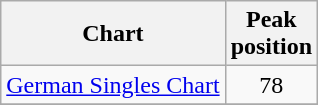<table class="wikitable sortable">
<tr>
<th align="left">Chart</th>
<th align="center">Peak<br>position</th>
</tr>
<tr>
<td align="left"><a href='#'>German Singles Chart</a></td>
<td align="center">78</td>
</tr>
<tr>
</tr>
</table>
